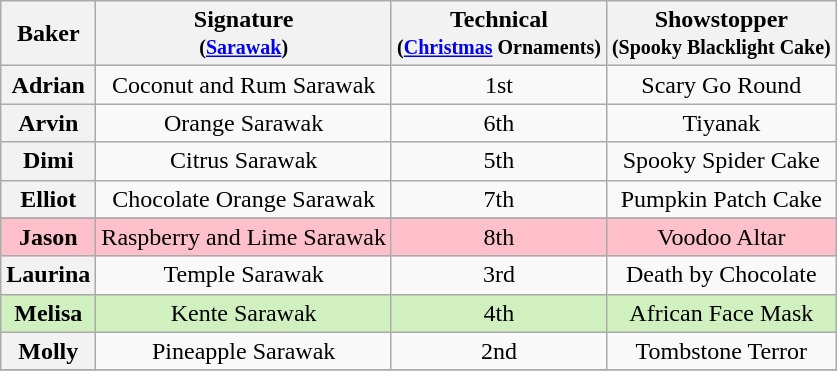<table class="wikitable sortable" style="text-align:center">
<tr>
<th>Baker</th>
<th class="unsortable">Signature<br><small>(<a href='#'>Sarawak</a>)</small></th>
<th>Technical<br><small>(<a href='#'>Christmas</a> Ornaments)</small></th>
<th class="unsortable">Showstopper<br><small>(Spooky Blacklight Cake)</small></th>
</tr>
<tr>
<th>Adrian</th>
<td>Coconut and Rum Sarawak</td>
<td>1st</td>
<td>Scary Go Round</td>
</tr>
<tr>
<th>Arvin</th>
<td>Orange Sarawak</td>
<td>6th</td>
<td>Tiyanak</td>
</tr>
<tr>
<th>Dimi</th>
<td>Citrus Sarawak</td>
<td>5th</td>
<td>Spooky Spider Cake</td>
</tr>
<tr>
<th>Elliot</th>
<td>Chocolate Orange Sarawak</td>
<td>7th</td>
<td>Pumpkin Patch Cake</td>
</tr>
<tr>
</tr>
<tr style="background:Pink;">
<th style="background:Pink;">Jason</th>
<td>Raspberry and Lime Sarawak</td>
<td>8th</td>
<td>Voodoo Altar</td>
</tr>
<tr>
<th>Laurina</th>
<td>Temple Sarawak</td>
<td>3rd</td>
<td>Death by Chocolate</td>
</tr>
<tr style="background:#d0f0c0;">
<th style="background:#d0f0c0;">Melisa</th>
<td>Kente Sarawak</td>
<td>4th</td>
<td>African Face Mask</td>
</tr>
<tr>
<th>Molly</th>
<td>Pineapple Sarawak</td>
<td>2nd</td>
<td>Tombstone Terror</td>
</tr>
<tr>
</tr>
</table>
